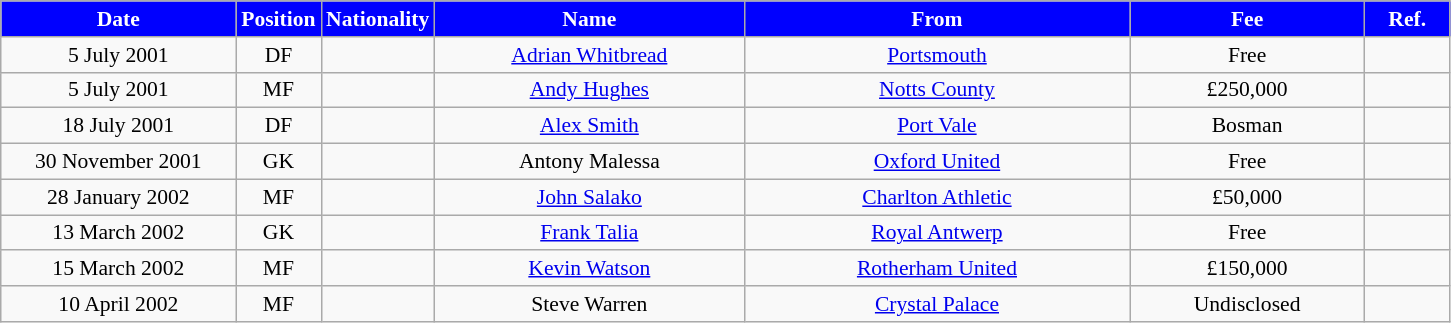<table class="wikitable"  style="text-align:center; font-size:90%; ">
<tr>
<th style="background:#00f; color:white; width:150px;">Date</th>
<th style="background:#00f; color:white; width:50px;">Position</th>
<th style="background:#00f; color:white; width:50px;">Nationality</th>
<th style="background:#00f; color:white; width:200px;">Name</th>
<th style="background:#00f; color:white; width:250px;">From</th>
<th style="background:#00f; color:white; width:150px;">Fee</th>
<th style="background:#00f; color:white; width:50px;">Ref.</th>
</tr>
<tr>
<td>5 July 2001</td>
<td>DF</td>
<td></td>
<td><a href='#'>Adrian Whitbread</a></td>
<td><a href='#'>Portsmouth</a></td>
<td>Free</td>
<td></td>
</tr>
<tr>
<td>5 July 2001</td>
<td>MF</td>
<td></td>
<td><a href='#'>Andy Hughes</a></td>
<td><a href='#'>Notts County</a></td>
<td>£250,000 </td>
<td></td>
</tr>
<tr>
<td>18 July 2001</td>
<td>DF</td>
<td></td>
<td><a href='#'>Alex Smith</a></td>
<td><a href='#'>Port Vale</a></td>
<td>Bosman</td>
<td></td>
</tr>
<tr>
<td>30 November 2001</td>
<td>GK</td>
<td></td>
<td>Antony Malessa</td>
<td><a href='#'>Oxford United</a></td>
<td>Free</td>
<td></td>
</tr>
<tr>
<td>28 January 2002</td>
<td>MF</td>
<td></td>
<td><a href='#'>John Salako</a></td>
<td><a href='#'>Charlton Athletic</a></td>
<td>£50,000</td>
<td></td>
</tr>
<tr>
<td>13 March 2002</td>
<td>GK</td>
<td></td>
<td><a href='#'>Frank Talia</a></td>
<td><a href='#'>Royal Antwerp</a></td>
<td>Free</td>
<td></td>
</tr>
<tr>
<td>15 March 2002</td>
<td>MF</td>
<td></td>
<td><a href='#'>Kevin Watson</a></td>
<td><a href='#'>Rotherham United</a></td>
<td>£150,000</td>
<td></td>
</tr>
<tr>
<td>10 April 2002</td>
<td>MF</td>
<td></td>
<td>Steve Warren</td>
<td><a href='#'>Crystal Palace</a></td>
<td>Undisclosed</td>
<td></td>
</tr>
</table>
